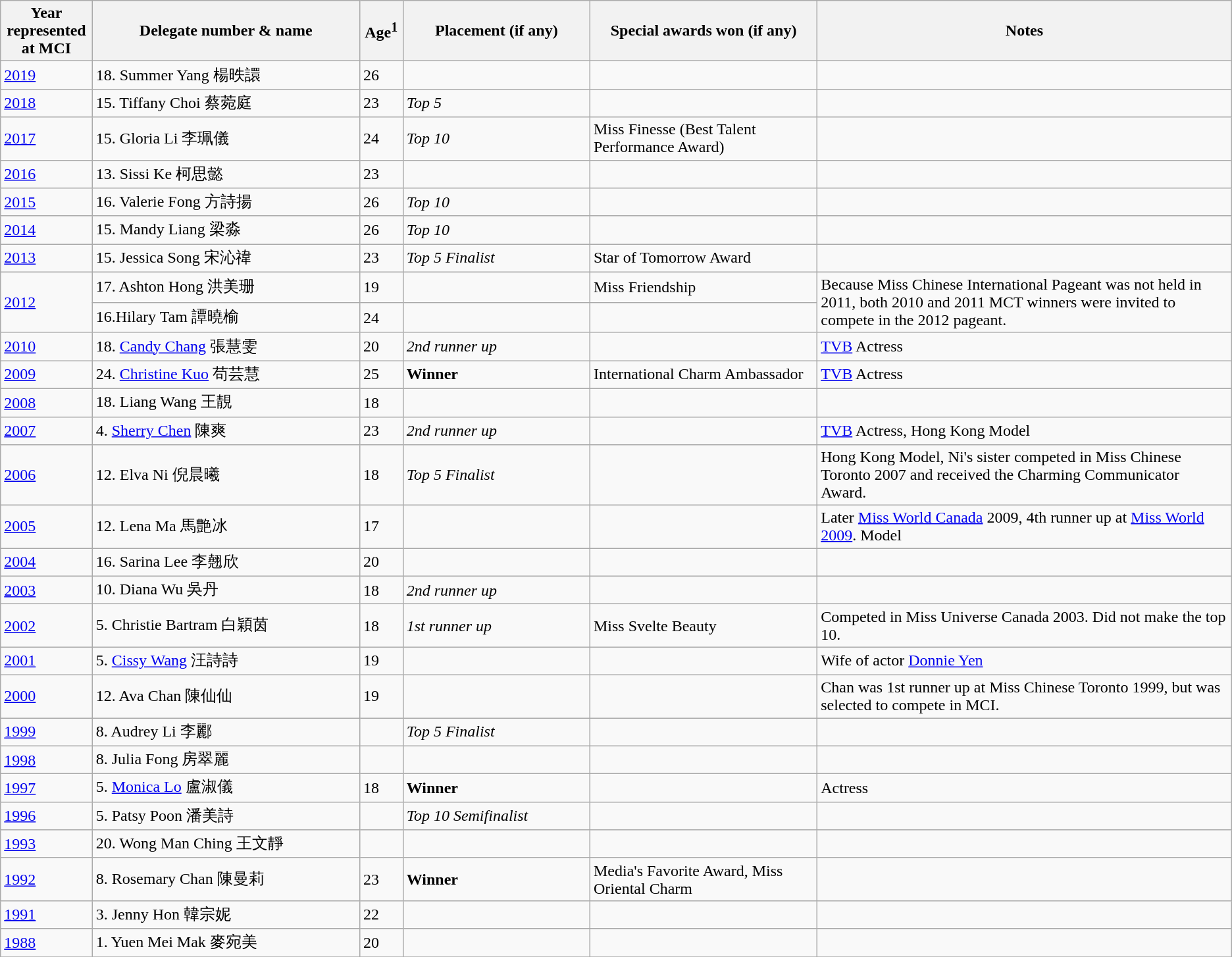<table class="wikitable">
<tr>
<th width=5%>Year represented at MCI</th>
<th width=20%>Delegate number & name</th>
<th width=3%>Age<sup>1</sup></th>
<th width=14%>Placement (if any)</th>
<th width=17%>Special awards won (if any)</th>
<th width=31%>Notes</th>
</tr>
<tr>
<td><a href='#'>2019</a></td>
<td>18. Summer Yang 楊昳譞</td>
<td>26</td>
<td></td>
<td></td>
<td></td>
</tr>
<tr>
<td><a href='#'>2018</a></td>
<td>15. Tiffany Choi 蔡菀庭</td>
<td>23</td>
<td><em>Top 5</em></td>
<td></td>
<td></td>
</tr>
<tr>
<td><a href='#'>2017</a></td>
<td>15. Gloria Li 李珮儀</td>
<td>24</td>
<td><em>Top 10</em></td>
<td>Miss Finesse (Best Talent Performance Award)</td>
<td></td>
</tr>
<tr>
<td><a href='#'>2016</a></td>
<td>13. Sissi Ke 柯思懿</td>
<td>23</td>
<td></td>
<td></td>
<td></td>
</tr>
<tr>
<td><a href='#'>2015</a></td>
<td>16. Valerie Fong 方詩揚</td>
<td>26</td>
<td><em>Top 10</em></td>
<td></td>
<td></td>
</tr>
<tr>
<td><a href='#'>2014</a></td>
<td>15. Mandy Liang 梁淼</td>
<td>26</td>
<td><em>Top 10 </em></td>
<td></td>
<td></td>
</tr>
<tr>
<td><a href='#'>2013</a></td>
<td>15. Jessica Song 宋沁禕</td>
<td>23</td>
<td><em>Top 5 Finalist</em></td>
<td>Star of Tomorrow Award</td>
<td></td>
</tr>
<tr>
<td rowspan="2"><a href='#'>2012</a></td>
<td>17. Ashton Hong 洪美珊</td>
<td>19</td>
<td></td>
<td>Miss Friendship</td>
<td rowspan="2">Because Miss Chinese International Pageant was not held in 2011, both 2010 and 2011 MCT winners were invited to compete in the 2012 pageant.</td>
</tr>
<tr>
<td>16.Hilary Tam 譚曉榆</td>
<td>24</td>
<td></td>
<td></td>
</tr>
<tr>
<td><a href='#'>2010</a></td>
<td>18. <a href='#'>Candy Chang</a> 張慧雯</td>
<td>20</td>
<td><em>2nd runner up</em></td>
<td></td>
<td><a href='#'>TVB</a> Actress</td>
</tr>
<tr>
<td><a href='#'>2009</a></td>
<td>24. <a href='#'>Christine Kuo</a> 苟芸慧</td>
<td>25</td>
<td><strong>Winner</strong></td>
<td>International Charm Ambassador</td>
<td><a href='#'>TVB</a> Actress</td>
</tr>
<tr>
<td><a href='#'>2008</a></td>
<td>18. Liang Wang 王靚</td>
<td>18</td>
<td></td>
<td></td>
<td></td>
</tr>
<tr>
<td><a href='#'>2007</a></td>
<td>4. <a href='#'>Sherry Chen</a> 陳爽</td>
<td>23</td>
<td><em>2nd runner up</em></td>
<td></td>
<td><a href='#'>TVB</a> Actress, Hong Kong Model</td>
</tr>
<tr>
<td><a href='#'>2006</a></td>
<td>12. Elva Ni 倪晨曦</td>
<td>18</td>
<td><em>Top 5 Finalist</em></td>
<td></td>
<td>Hong Kong Model, Ni's sister competed in Miss Chinese Toronto 2007 and received the Charming Communicator Award.</td>
</tr>
<tr>
<td><a href='#'>2005</a></td>
<td>12. Lena Ma 馬艶冰</td>
<td>17</td>
<td></td>
<td></td>
<td>Later <a href='#'>Miss World Canada</a> 2009, 4th runner up at <a href='#'>Miss World 2009</a>. Model</td>
</tr>
<tr>
<td><a href='#'>2004</a></td>
<td>16. Sarina Lee 李翹欣</td>
<td>20</td>
<td></td>
<td></td>
<td></td>
</tr>
<tr>
<td><a href='#'>2003</a></td>
<td>10. Diana Wu 吳丹</td>
<td>18</td>
<td><em>2nd runner up</em></td>
<td></td>
<td></td>
</tr>
<tr>
<td><a href='#'>2002</a></td>
<td>5. Christie Bartram 白穎茵</td>
<td>18</td>
<td><em>1st runner up</em></td>
<td>Miss Svelte Beauty</td>
<td>Competed in Miss Universe Canada 2003. Did not make the top 10.</td>
</tr>
<tr>
<td><a href='#'>2001</a></td>
<td>5. <a href='#'>Cissy Wang</a> 汪詩詩</td>
<td>19</td>
<td></td>
<td></td>
<td>Wife of actor <a href='#'>Donnie Yen</a></td>
</tr>
<tr>
<td><a href='#'>2000</a></td>
<td>12. Ava Chan 陳仙仙</td>
<td>19</td>
<td></td>
<td></td>
<td>Chan was 1st runner up at Miss Chinese Toronto 1999, but was selected to compete in MCI.</td>
</tr>
<tr>
<td><a href='#'>1999</a></td>
<td>8. Audrey Li 李酈</td>
<td></td>
<td><em>Top 5 Finalist</em></td>
<td></td>
<td></td>
</tr>
<tr>
<td><a href='#'>1998</a></td>
<td>8. Julia Fong 房翠麗</td>
<td></td>
<td></td>
<td></td>
<td></td>
</tr>
<tr>
<td><a href='#'>1997</a></td>
<td>5. <a href='#'>Monica Lo</a> 盧淑儀</td>
<td>18</td>
<td><strong>Winner</strong></td>
<td></td>
<td>Actress</td>
</tr>
<tr>
<td><a href='#'>1996</a></td>
<td>5. Patsy Poon 潘美詩</td>
<td></td>
<td><em>Top 10 Semifinalist</em></td>
<td></td>
<td></td>
</tr>
<tr>
<td><a href='#'>1993</a></td>
<td>20. Wong Man Ching 王文靜</td>
<td></td>
<td></td>
<td></td>
<td></td>
</tr>
<tr>
<td><a href='#'>1992</a></td>
<td>8. Rosemary Chan 陳曼莉</td>
<td>23</td>
<td><strong>Winner</strong></td>
<td>Media's Favorite Award, Miss Oriental Charm</td>
<td></td>
</tr>
<tr>
<td><a href='#'>1991</a></td>
<td>3. Jenny Hon 韓宗妮</td>
<td>22</td>
<td></td>
<td></td>
<td></td>
</tr>
<tr>
<td><a href='#'>1988</a></td>
<td>1. Yuen Mei Mak 麥宛美</td>
<td>20</td>
<td></td>
<td></td>
<td></td>
</tr>
<tr>
</tr>
</table>
